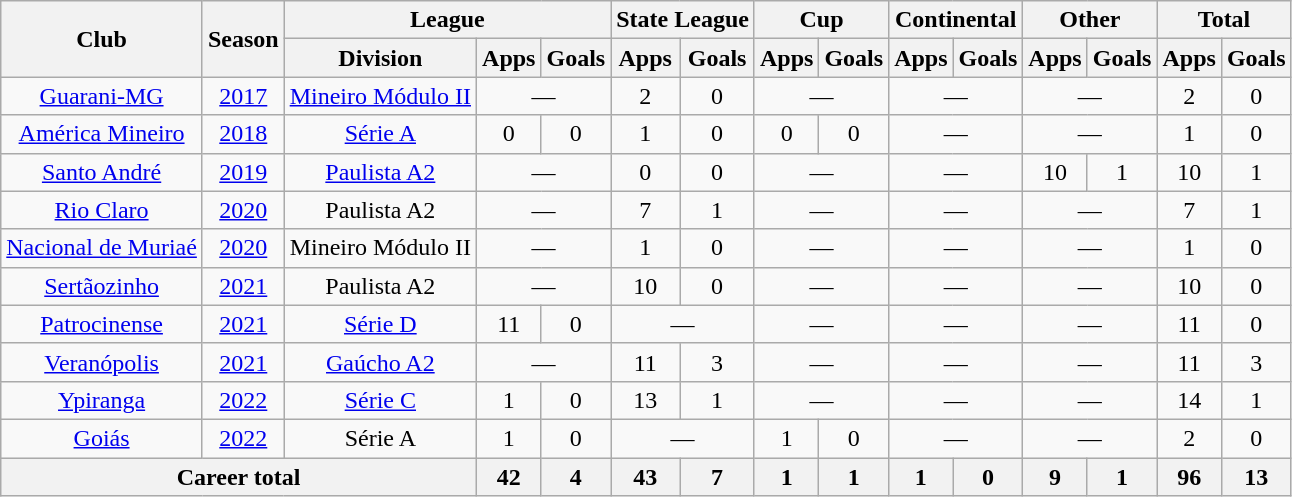<table class="wikitable" style="text-align: center;">
<tr>
<th rowspan="2">Club</th>
<th rowspan="2">Season</th>
<th colspan="3">League</th>
<th colspan="2">State League</th>
<th colspan="2">Cup</th>
<th colspan="2">Continental</th>
<th colspan="2">Other</th>
<th colspan="2">Total</th>
</tr>
<tr>
<th>Division</th>
<th>Apps</th>
<th>Goals</th>
<th>Apps</th>
<th>Goals</th>
<th>Apps</th>
<th>Goals</th>
<th>Apps</th>
<th>Goals</th>
<th>Apps</th>
<th>Goals</th>
<th>Apps</th>
<th>Goals</th>
</tr>
<tr>
<td valign="center"><a href='#'>Guarani-MG</a></td>
<td><a href='#'>2017</a></td>
<td><a href='#'>Mineiro Módulo II</a></td>
<td colspan="2">—</td>
<td>2</td>
<td>0</td>
<td colspan="2">—</td>
<td colspan="2">—</td>
<td colspan="2">—</td>
<td>2</td>
<td>0</td>
</tr>
<tr>
<td valign="center"><a href='#'>América Mineiro</a></td>
<td><a href='#'>2018</a></td>
<td><a href='#'>Série A</a></td>
<td>0</td>
<td>0</td>
<td>1</td>
<td>0</td>
<td>0</td>
<td>0</td>
<td colspan="2">—</td>
<td colspan="2">—</td>
<td>1</td>
<td>0</td>
</tr>
<tr>
<td valign="center"><a href='#'>Santo André</a></td>
<td><a href='#'>2019</a></td>
<td><a href='#'>Paulista A2</a></td>
<td colspan="2">—</td>
<td>0</td>
<td>0</td>
<td colspan="2">—</td>
<td colspan="2">—</td>
<td>10</td>
<td>1</td>
<td>10</td>
<td>1</td>
</tr>
<tr>
<td valign="center"><a href='#'>Rio Claro</a></td>
<td><a href='#'>2020</a></td>
<td>Paulista A2</td>
<td colspan="2">—</td>
<td>7</td>
<td>1</td>
<td colspan="2">—</td>
<td colspan="2">—</td>
<td colspan="2">—</td>
<td>7</td>
<td>1</td>
</tr>
<tr>
<td valign="center"><a href='#'>Nacional de Muriaé</a></td>
<td><a href='#'>2020</a></td>
<td>Mineiro Módulo II</td>
<td colspan="2">—</td>
<td>1</td>
<td>0</td>
<td colspan="2">—</td>
<td colspan="2">—</td>
<td colspan="2">—</td>
<td>1</td>
<td>0</td>
</tr>
<tr>
<td valign="center"><a href='#'>Sertãozinho</a></td>
<td><a href='#'>2021</a></td>
<td>Paulista A2</td>
<td colspan="2">—</td>
<td>10</td>
<td>0</td>
<td colspan="2">—</td>
<td colspan="2">—</td>
<td colspan="2">—</td>
<td>10</td>
<td>0</td>
</tr>
<tr>
<td valign="center"><a href='#'>Patrocinense</a></td>
<td><a href='#'>2021</a></td>
<td><a href='#'>Série D</a></td>
<td>11</td>
<td>0</td>
<td colspan="2">—</td>
<td colspan="2">—</td>
<td colspan="2">—</td>
<td colspan="2">—</td>
<td>11</td>
<td>0</td>
</tr>
<tr>
<td valign="center"><a href='#'>Veranópolis</a></td>
<td><a href='#'>2021</a></td>
<td><a href='#'>Gaúcho A2</a></td>
<td colspan="2">—</td>
<td>11</td>
<td>3</td>
<td colspan="2">—</td>
<td colspan="2">—</td>
<td colspan="2">—</td>
<td>11</td>
<td>3</td>
</tr>
<tr>
<td valign="center"><a href='#'>Ypiranga</a></td>
<td><a href='#'>2022</a></td>
<td><a href='#'>Série C</a></td>
<td>1</td>
<td>0</td>
<td>13</td>
<td>1</td>
<td colspan="2">—</td>
<td colspan="2">—</td>
<td colspan="2">—</td>
<td>14</td>
<td>1</td>
</tr>
<tr>
<td valign="center"><a href='#'>Goiás</a></td>
<td><a href='#'>2022</a></td>
<td>Série A</td>
<td>1</td>
<td>0</td>
<td colspan="2">—</td>
<td>1</td>
<td>0</td>
<td colspan="2">—</td>
<td colspan="2">—</td>
<td>2</td>
<td>0</td>
</tr>
<tr>
<th colspan="3"><strong>Career total</strong></th>
<th>42</th>
<th>4</th>
<th>43</th>
<th>7</th>
<th>1</th>
<th>1</th>
<th>1</th>
<th>0</th>
<th>9</th>
<th>1</th>
<th>96</th>
<th>13</th>
</tr>
</table>
